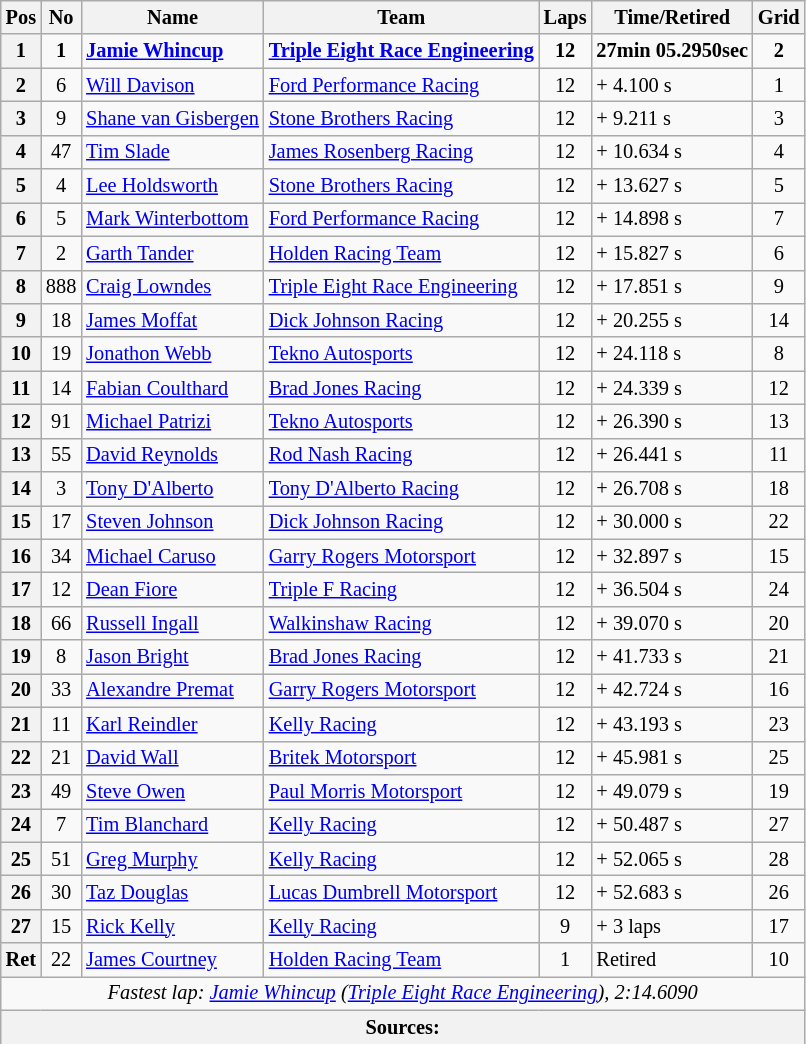<table class="wikitable" style="font-size: 85%;">
<tr>
<th>Pos</th>
<th>No</th>
<th>Name</th>
<th>Team</th>
<th>Laps</th>
<th>Time/Retired</th>
<th>Grid</th>
</tr>
<tr>
<th>1</th>
<td align="center"><strong>1</strong></td>
<td><strong> <a href='#'>Jamie Whincup</a></strong></td>
<td><strong><a href='#'>Triple Eight Race Engineering</a></strong></td>
<td align="center"><strong>12</strong></td>
<td><strong>27min 05.2950sec</strong></td>
<td align="center"><strong>2</strong></td>
</tr>
<tr>
<th>2</th>
<td align="center">6</td>
<td> <a href='#'>Will Davison</a></td>
<td><a href='#'>Ford Performance Racing</a></td>
<td align="center">12</td>
<td>+ 4.100 s</td>
<td align="center">1</td>
</tr>
<tr>
<th>3</th>
<td align="center">9</td>
<td> <a href='#'>Shane van Gisbergen</a></td>
<td><a href='#'>Stone Brothers Racing</a></td>
<td align="center">12</td>
<td>+ 9.211 s</td>
<td align="center">3</td>
</tr>
<tr>
<th>4</th>
<td align="center">47</td>
<td> <a href='#'>Tim Slade</a></td>
<td><a href='#'>James Rosenberg Racing</a></td>
<td align="center">12</td>
<td>+ 10.634 s</td>
<td align="center">4</td>
</tr>
<tr>
<th>5</th>
<td align="center">4</td>
<td> <a href='#'>Lee Holdsworth</a></td>
<td><a href='#'>Stone Brothers Racing</a></td>
<td align="center">12</td>
<td>+ 13.627 s</td>
<td align="center">5</td>
</tr>
<tr>
<th>6</th>
<td align="center">5</td>
<td> <a href='#'>Mark Winterbottom</a></td>
<td><a href='#'>Ford Performance Racing</a></td>
<td align="center">12</td>
<td>+ 14.898 s</td>
<td align="center">7</td>
</tr>
<tr>
<th>7</th>
<td align="center">2</td>
<td> <a href='#'>Garth Tander</a></td>
<td><a href='#'>Holden Racing Team</a></td>
<td align="center">12</td>
<td>+ 15.827 s</td>
<td align="center">6</td>
</tr>
<tr>
<th>8</th>
<td align="center">888</td>
<td> <a href='#'>Craig Lowndes</a></td>
<td><a href='#'>Triple Eight Race Engineering</a></td>
<td align="center">12</td>
<td>+ 17.851 s</td>
<td align="center">9</td>
</tr>
<tr>
<th>9</th>
<td align="center">18</td>
<td> <a href='#'>James Moffat</a></td>
<td><a href='#'>Dick Johnson Racing</a></td>
<td align="center">12</td>
<td>+ 20.255 s</td>
<td align="center">14</td>
</tr>
<tr>
<th>10</th>
<td align="center">19</td>
<td> <a href='#'>Jonathon Webb</a></td>
<td><a href='#'>Tekno Autosports</a></td>
<td align="center">12</td>
<td>+ 24.118 s</td>
<td align="center">8</td>
</tr>
<tr>
<th>11</th>
<td align="center">14</td>
<td> <a href='#'>Fabian Coulthard</a></td>
<td><a href='#'>Brad Jones Racing</a></td>
<td align="center">12</td>
<td>+ 24.339 s</td>
<td align="center">12</td>
</tr>
<tr>
<th>12</th>
<td align="center">91</td>
<td> <a href='#'>Michael Patrizi</a></td>
<td><a href='#'>Tekno Autosports</a></td>
<td align="center">12</td>
<td>+ 26.390 s</td>
<td align="center">13</td>
</tr>
<tr>
<th>13</th>
<td align="center">55</td>
<td> <a href='#'>David Reynolds</a></td>
<td><a href='#'>Rod Nash Racing</a></td>
<td align="center">12</td>
<td>+ 26.441 s</td>
<td align="center">11</td>
</tr>
<tr>
<th>14</th>
<td align="center">3</td>
<td> <a href='#'>Tony D'Alberto</a></td>
<td><a href='#'>Tony D'Alberto Racing</a></td>
<td align="center">12</td>
<td>+ 26.708 s</td>
<td align="center">18</td>
</tr>
<tr>
<th>15</th>
<td align="center">17</td>
<td> <a href='#'>Steven Johnson</a></td>
<td><a href='#'>Dick Johnson Racing</a></td>
<td align="center">12</td>
<td>+ 30.000 s</td>
<td align="center">22</td>
</tr>
<tr>
<th>16</th>
<td align="center">34</td>
<td> <a href='#'>Michael Caruso</a></td>
<td><a href='#'>Garry Rogers Motorsport</a></td>
<td align="center">12</td>
<td>+ 32.897 s</td>
<td align="center">15</td>
</tr>
<tr>
<th>17</th>
<td align="center">12</td>
<td> <a href='#'>Dean Fiore</a></td>
<td><a href='#'>Triple F Racing</a></td>
<td align="center">12</td>
<td>+ 36.504 s</td>
<td align="center">24</td>
</tr>
<tr>
<th>18</th>
<td align="center">66</td>
<td> <a href='#'>Russell Ingall</a></td>
<td><a href='#'>Walkinshaw Racing</a></td>
<td align="center">12</td>
<td>+ 39.070 s</td>
<td align="center">20</td>
</tr>
<tr>
<th>19</th>
<td align="center">8</td>
<td> <a href='#'>Jason Bright</a></td>
<td><a href='#'>Brad Jones Racing</a></td>
<td align="center">12</td>
<td>+ 41.733 s</td>
<td align="center">21</td>
</tr>
<tr>
<th>20</th>
<td align="center">33</td>
<td> <a href='#'>Alexandre Premat</a></td>
<td><a href='#'>Garry Rogers Motorsport</a></td>
<td align="center">12</td>
<td>+ 42.724 s</td>
<td align="center">16</td>
</tr>
<tr>
<th>21</th>
<td align="center">11</td>
<td> <a href='#'>Karl Reindler</a></td>
<td><a href='#'>Kelly Racing</a></td>
<td align="center">12</td>
<td>+ 43.193 s</td>
<td align="center">23</td>
</tr>
<tr>
<th>22</th>
<td align="center">21</td>
<td> <a href='#'>David Wall</a></td>
<td><a href='#'>Britek Motorsport</a></td>
<td align="center">12</td>
<td>+ 45.981 s</td>
<td align="center">25</td>
</tr>
<tr>
<th>23</th>
<td align="center">49</td>
<td> <a href='#'>Steve Owen</a></td>
<td><a href='#'>Paul Morris Motorsport</a></td>
<td align="center">12</td>
<td>+ 49.079 s</td>
<td align="center">19</td>
</tr>
<tr>
<th>24</th>
<td align="center">7</td>
<td> <a href='#'>Tim Blanchard</a></td>
<td><a href='#'>Kelly Racing</a></td>
<td align="center">12</td>
<td>+ 50.487 s</td>
<td align="center">27</td>
</tr>
<tr>
<th>25</th>
<td align="center">51</td>
<td> <a href='#'>Greg Murphy</a></td>
<td><a href='#'>Kelly Racing</a></td>
<td align="center">12</td>
<td>+ 52.065 s</td>
<td align="center">28</td>
</tr>
<tr>
<th>26</th>
<td align="center">30</td>
<td> <a href='#'>Taz Douglas</a></td>
<td><a href='#'>Lucas Dumbrell Motorsport</a></td>
<td align="center">12</td>
<td>+ 52.683 s</td>
<td align="center">26</td>
</tr>
<tr>
<th>27</th>
<td align="center">15</td>
<td> <a href='#'>Rick Kelly</a></td>
<td><a href='#'>Kelly Racing</a></td>
<td align="center">9</td>
<td>+ 3 laps</td>
<td align="center">17</td>
</tr>
<tr>
<th>Ret</th>
<td align="center">22</td>
<td> <a href='#'>James Courtney</a></td>
<td><a href='#'>Holden Racing Team</a></td>
<td align="center">1</td>
<td>Retired</td>
<td align="center">10</td>
</tr>
<tr>
<td colspan="7" align="center"><em>Fastest lap: <a href='#'>Jamie Whincup</a> (<a href='#'>Triple Eight Race Engineering</a>), 2:14.6090</em></td>
</tr>
<tr>
<th colspan="7">Sources:</th>
</tr>
<tr>
</tr>
</table>
